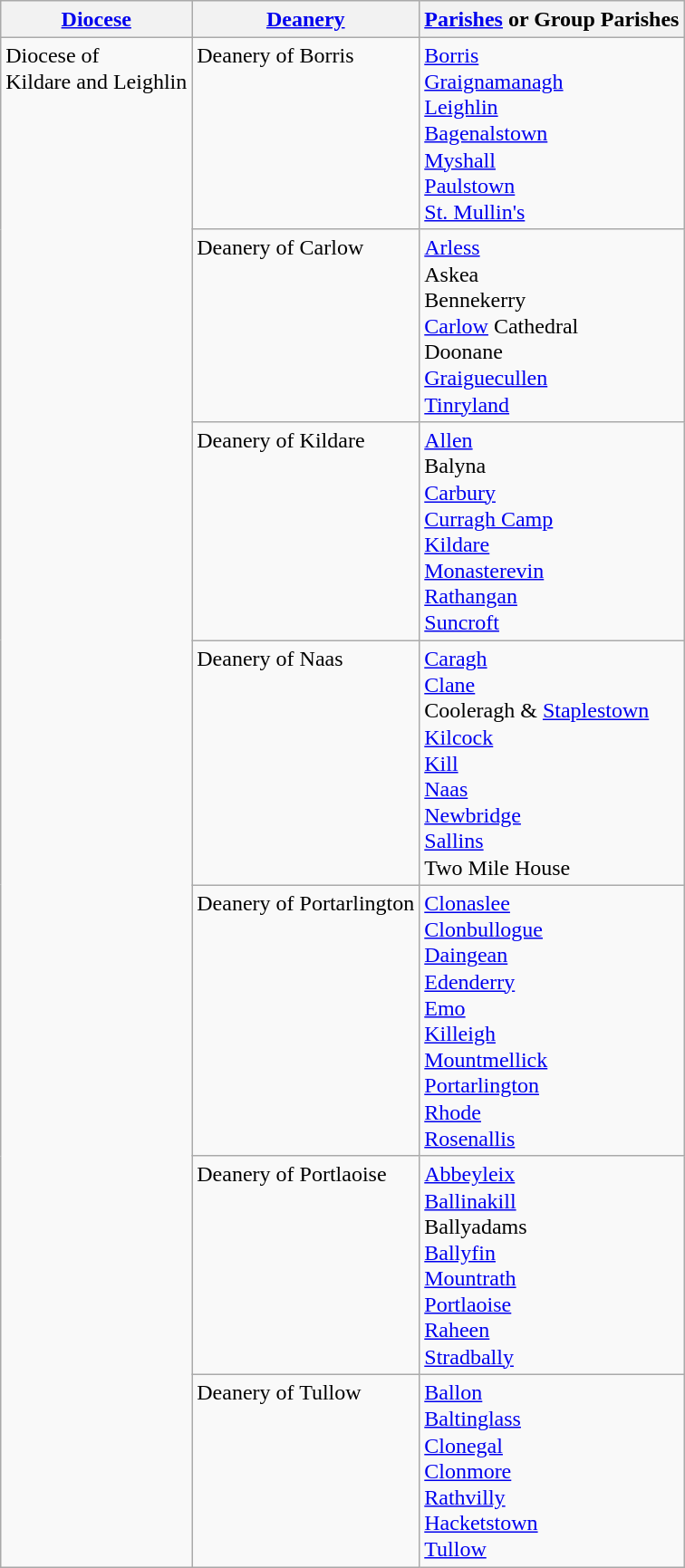<table class="wikitable" style="line-height:120%;">
<tr>
<th><a href='#'>Diocese</a></th>
<th><a href='#'>Deanery</a></th>
<th><a href='#'>Parishes</a> or Group Parishes</th>
</tr>
<tr valign=top>
<td rowspan=7>Diocese of <br>Kildare and Leighlin</td>
<td>Deanery of Borris</td>
<td><a href='#'>Borris</a><br> <a href='#'>Graignamanagh</a><br> <a href='#'>Leighlin</a><br> <a href='#'>Bagenalstown</a> <br> <a href='#'>Myshall</a><br> <a href='#'>Paulstown</a><br> <a href='#'>St. Mullin's</a></td>
</tr>
<tr valign=top>
<td>Deanery of Carlow</td>
<td><a href='#'>Arless</a><br> Askea<br> Bennekerry<br> <a href='#'>Carlow</a> Cathedral<br> Doonane<br> <a href='#'>Graiguecullen</a><br> <a href='#'>Tinryland</a></td>
</tr>
<tr valign=top>
<td>Deanery of Kildare</td>
<td><a href='#'>Allen</a><br> Balyna<br> <a href='#'>Carbury</a><br> <a href='#'>Curragh Camp</a><br> <a href='#'>Kildare</a><br> <a href='#'>Monasterevin</a><br> <a href='#'>Rathangan</a><br> <a href='#'>Suncroft</a></td>
</tr>
<tr valign=top>
<td>Deanery of Naas</td>
<td><a href='#'>Caragh</a><br> <a href='#'>Clane</a><br> Cooleragh & <a href='#'>Staplestown</a><br> <a href='#'>Kilcock</a><br> <a href='#'>Kill</a><br> <a href='#'>Naas</a><br> <a href='#'>Newbridge</a><br> <a href='#'>Sallins</a><br> Two Mile House</td>
</tr>
<tr valign=top>
<td>Deanery of Portarlington</td>
<td><a href='#'>Clonaslee</a><br> <a href='#'>Clonbullogue</a><br> <a href='#'>Daingean</a><br> <a href='#'>Edenderry</a><br> <a href='#'>Emo</a><br> <a href='#'>Killeigh</a><br> <a href='#'>Mountmellick</a><br> <a href='#'>Portarlington</a><br> <a href='#'>Rhode</a><br> <a href='#'>Rosenallis</a></td>
</tr>
<tr valign=top>
<td>Deanery of Portlaoise</td>
<td><a href='#'>Abbeyleix</a><br> <a href='#'>Ballinakill</a><br> Ballyadams<br> <a href='#'>Ballyfin</a><br> <a href='#'>Mountrath</a><br> <a href='#'>Portlaoise</a><br> <a href='#'>Raheen</a><br> <a href='#'>Stradbally</a></td>
</tr>
<tr valign=top>
<td>Deanery of Tullow</td>
<td><a href='#'>Ballon</a><br> <a href='#'>Baltinglass</a><br> <a href='#'>Clonegal</a><br> <a href='#'>Clonmore</a><br> <a href='#'>Rathvilly</a><br> <a href='#'>Hacketstown</a><br> <a href='#'>Tullow</a></td>
</tr>
</table>
